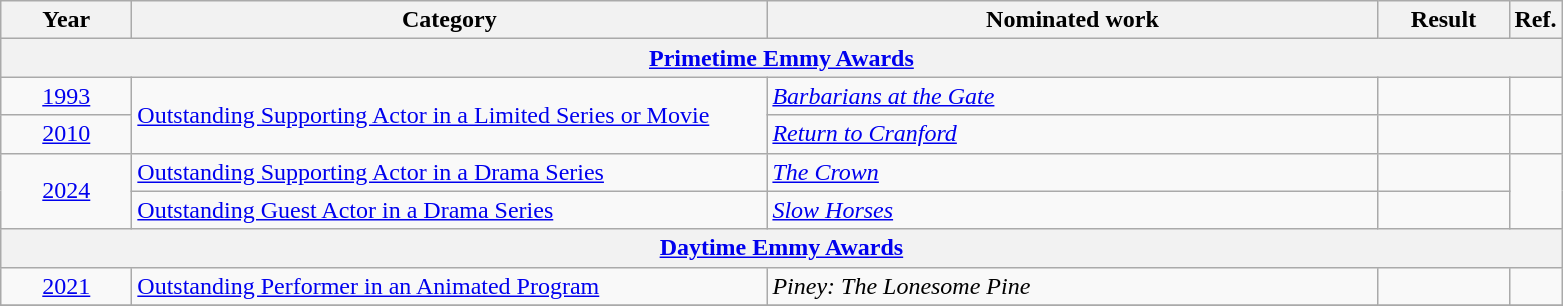<table class=wikitable>
<tr>
<th scope="col" style="width:5em;">Year</th>
<th scope="col" style="width:26em;">Category</th>
<th scope="col" style="width:25em;">Nominated work</th>
<th scope="col" style="width:5em;">Result</th>
<th>Ref.</th>
</tr>
<tr>
<th colspan=5><a href='#'>Primetime Emmy Awards</a></th>
</tr>
<tr>
<td style="text-align:center;"><a href='#'>1993</a></td>
<td rowspan="2"><a href='#'>Outstanding Supporting Actor in a Limited Series or Movie</a></td>
<td><em><a href='#'>Barbarians at the Gate</a></em></td>
<td></td>
<td style="text-align:center;"></td>
</tr>
<tr>
<td style="text-align:center;"><a href='#'>2010</a></td>
<td><em><a href='#'>Return to Cranford</a></em></td>
<td></td>
<td style="text-align:center;"></td>
</tr>
<tr>
<td rowspan=2, style="text-align:center;"><a href='#'>2024</a></td>
<td><a href='#'>Outstanding Supporting Actor in a Drama Series</a></td>
<td><em><a href='#'>The Crown</a></em></td>
<td></td>
<td style="text-align:center;", rowspan=2></td>
</tr>
<tr>
<td><a href='#'>Outstanding Guest Actor in a Drama Series</a></td>
<td><em><a href='#'>Slow Horses</a></em></td>
<td></td>
</tr>
<tr>
<th colspan=5><a href='#'>Daytime Emmy Awards</a></th>
</tr>
<tr>
<td style="text-align:center;"><a href='#'>2021</a></td>
<td><a href='#'>Outstanding Performer in an Animated Program</a></td>
<td><em>Piney: The Lonesome Pine</em></td>
<td></td>
<td style="text-align:center;"></td>
</tr>
<tr>
</tr>
</table>
